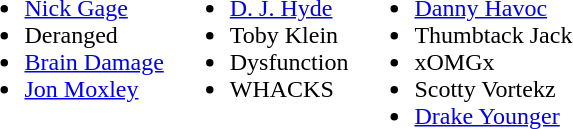<table>
<tr>
<td valign=top><br><ul><li><a href='#'>Nick Gage</a></li><li>Deranged</li><li><a href='#'>Brain Damage</a></li><li><a href='#'>Jon Moxley</a></li></ul></td>
<td valign=top><br><ul><li><a href='#'>D. J. Hyde</a></li><li>Toby Klein</li><li>Dysfunction</li><li>WHACKS</li></ul></td>
<td valign=top><br><ul><li><a href='#'>Danny Havoc</a></li><li>Thumbtack Jack</li><li>xOMGx</li><li>Scotty Vortekz</li><li><a href='#'>Drake Younger</a></li></ul></td>
</tr>
</table>
